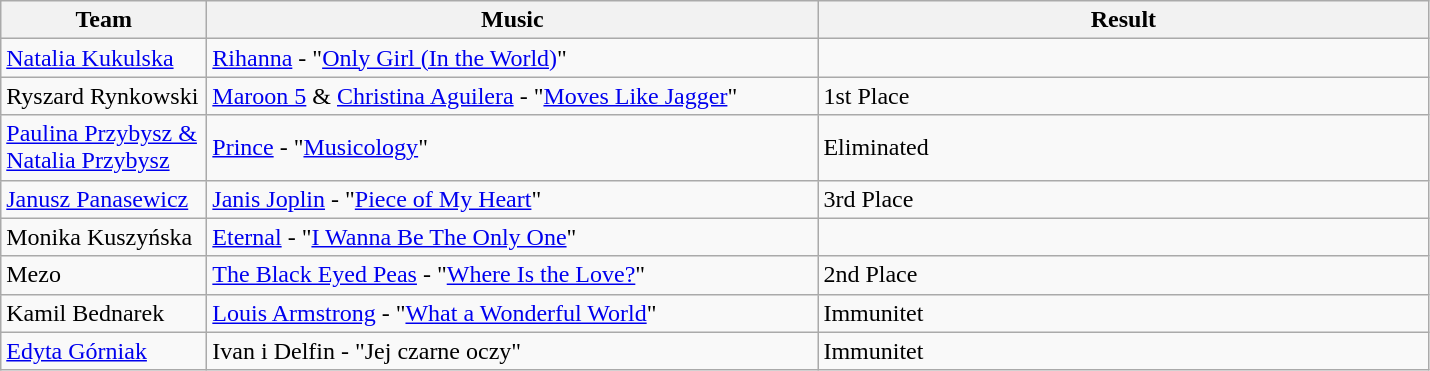<table class="wikitable">
<tr>
<th style="width:130px;">Team</th>
<th style="width:400px;">Music</th>
<th style="width:400px;">Result</th>
</tr>
<tr>
<td><a href='#'>Natalia Kukulska</a></td>
<td><a href='#'>Rihanna</a> - "<a href='#'>Only Girl (In the World)</a>"</td>
<td></td>
</tr>
<tr>
<td>Ryszard Rynkowski</td>
<td><a href='#'>Maroon 5</a> & <a href='#'>Christina Aguilera</a> - "<a href='#'>Moves Like Jagger</a>"</td>
<td>1st Place</td>
</tr>
<tr>
<td><a href='#'>Paulina Przybysz & Natalia Przybysz</a></td>
<td><a href='#'>Prince</a> - "<a href='#'>Musicology</a>"</td>
<td>Eliminated</td>
</tr>
<tr>
<td><a href='#'>Janusz Panasewicz</a></td>
<td><a href='#'>Janis Joplin</a> - "<a href='#'>Piece of My Heart</a>"</td>
<td>3rd Place</td>
</tr>
<tr>
<td>Monika Kuszyńska</td>
<td><a href='#'>Eternal</a> - "<a href='#'>I Wanna Be The Only One</a>"</td>
<td></td>
</tr>
<tr>
<td>Mezo</td>
<td><a href='#'>The Black Eyed Peas</a> - "<a href='#'>Where Is the Love?</a>"</td>
<td>2nd Place</td>
</tr>
<tr>
<td>Kamil Bednarek</td>
<td><a href='#'>Louis Armstrong</a> - "<a href='#'>What a Wonderful World</a>"</td>
<td>Immunitet</td>
</tr>
<tr>
<td><a href='#'>Edyta Górniak</a></td>
<td>Ivan i Delfin - "Jej czarne oczy"</td>
<td>Immunitet</td>
</tr>
</table>
